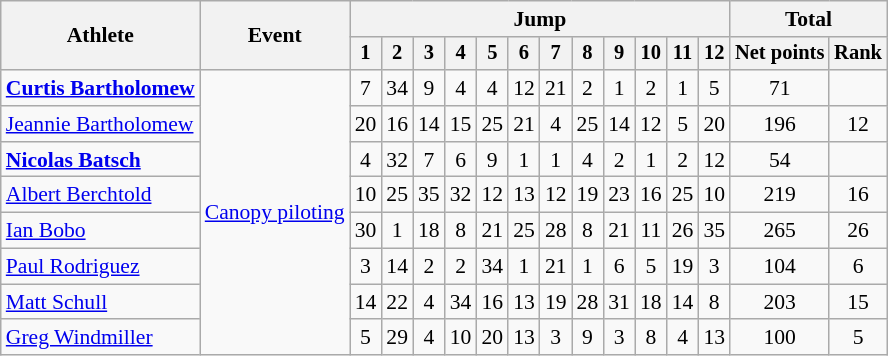<table class=wikitable style=font-size:90%;text-align:center>
<tr>
<th rowspan=2>Athlete</th>
<th rowspan=2>Event</th>
<th colspan=12>Jump</th>
<th colspan=2>Total</th>
</tr>
<tr style=font-size:95%>
<th>1</th>
<th>2</th>
<th>3</th>
<th>4</th>
<th>5</th>
<th>6</th>
<th>7</th>
<th>8</th>
<th>9</th>
<th>10</th>
<th>11</th>
<th>12</th>
<th>Net points</th>
<th>Rank</th>
</tr>
<tr>
<td align=left><strong><a href='#'>Curtis Bartholomew</a></strong></td>
<td align=left rowspan=8><a href='#'>Canopy piloting</a></td>
<td>7</td>
<td>34</td>
<td>9</td>
<td>4</td>
<td>4</td>
<td>12</td>
<td>21</td>
<td>2</td>
<td>1</td>
<td>2</td>
<td>1</td>
<td>5</td>
<td>71</td>
<td></td>
</tr>
<tr>
<td align=left><a href='#'>Jeannie Bartholomew</a></td>
<td>20</td>
<td>16</td>
<td>14</td>
<td>15</td>
<td>25</td>
<td>21</td>
<td>4</td>
<td>25</td>
<td>14</td>
<td>12</td>
<td>5</td>
<td>20</td>
<td>196</td>
<td>12</td>
</tr>
<tr>
<td align=left><strong><a href='#'>Nicolas Batsch</a></strong></td>
<td>4</td>
<td>32</td>
<td>7</td>
<td>6</td>
<td>9</td>
<td>1</td>
<td>1</td>
<td>4</td>
<td>2</td>
<td>1</td>
<td>2</td>
<td>12</td>
<td>54</td>
<td></td>
</tr>
<tr>
<td align=left><a href='#'>Albert Berchtold</a></td>
<td>10</td>
<td>25</td>
<td>35</td>
<td>32</td>
<td>12</td>
<td>13</td>
<td>12</td>
<td>19</td>
<td>23</td>
<td>16</td>
<td>25</td>
<td>10</td>
<td>219</td>
<td>16</td>
</tr>
<tr>
<td align=left><a href='#'>Ian Bobo</a></td>
<td>30</td>
<td>1</td>
<td>18</td>
<td>8</td>
<td>21</td>
<td>25</td>
<td>28</td>
<td>8</td>
<td>21</td>
<td>11</td>
<td>26</td>
<td>35</td>
<td>265</td>
<td>26</td>
</tr>
<tr>
<td align=left><a href='#'>Paul Rodriguez</a></td>
<td>3</td>
<td>14</td>
<td>2</td>
<td>2</td>
<td>34</td>
<td>1</td>
<td>21</td>
<td>1</td>
<td>6</td>
<td>5</td>
<td>19</td>
<td>3</td>
<td>104</td>
<td>6</td>
</tr>
<tr>
<td align=left><a href='#'>Matt Schull</a></td>
<td>14</td>
<td>22</td>
<td>4</td>
<td>34</td>
<td>16</td>
<td>13</td>
<td>19</td>
<td>28</td>
<td>31</td>
<td>18</td>
<td>14</td>
<td>8</td>
<td>203</td>
<td>15</td>
</tr>
<tr>
<td align=left><a href='#'>Greg Windmiller</a></td>
<td>5</td>
<td>29</td>
<td>4</td>
<td>10</td>
<td>20</td>
<td>13</td>
<td>3</td>
<td>9</td>
<td>3</td>
<td>8</td>
<td>4</td>
<td>13</td>
<td>100</td>
<td>5</td>
</tr>
</table>
